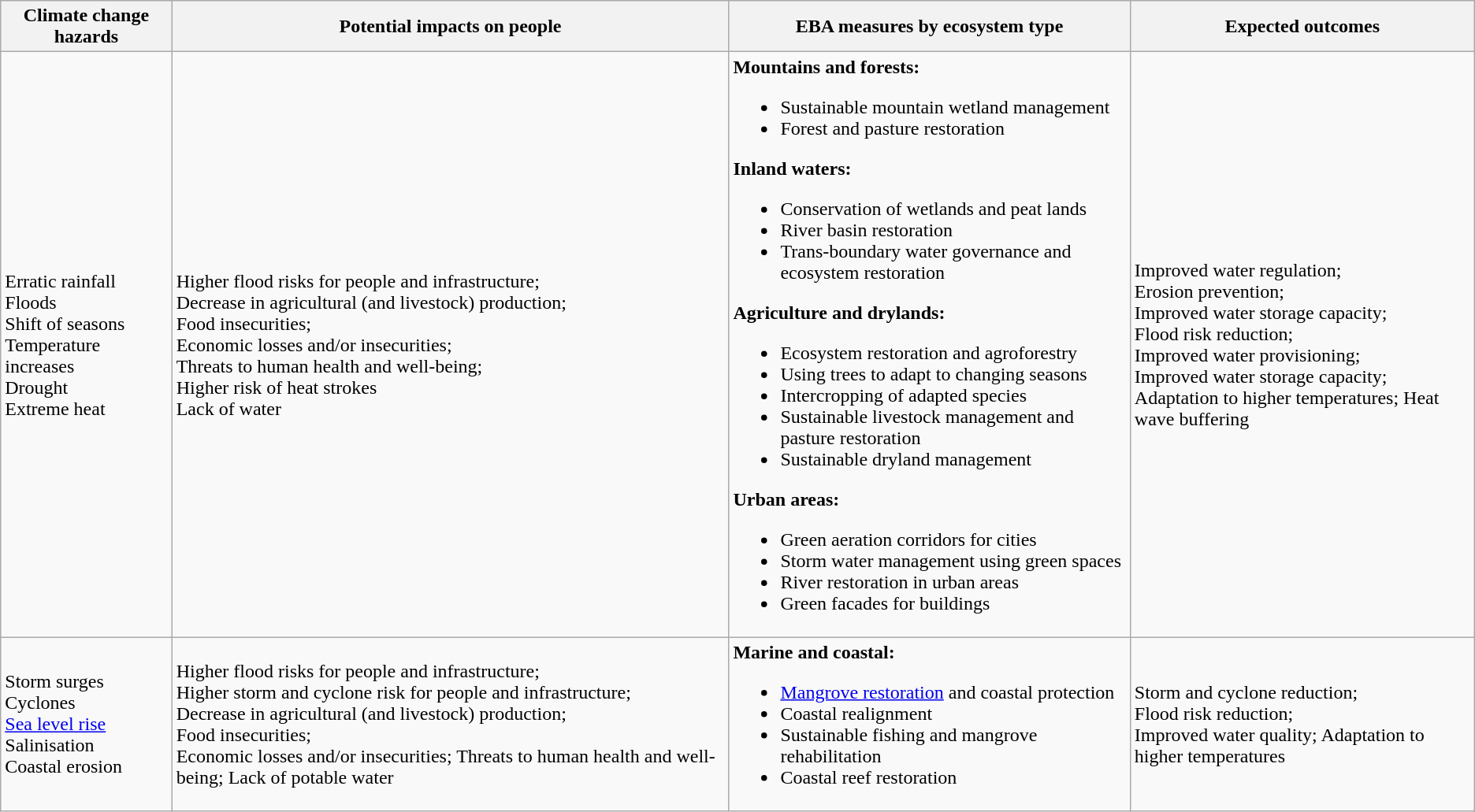<table class="wikitable">
<tr>
<th>Climate change hazards</th>
<th>Potential impacts on people</th>
<th>EBA measures by ecosystem type</th>
<th>Expected outcomes</th>
</tr>
<tr>
<td>Erratic rainfall<br>Floods<br>Shift of seasons<br>Temperature increases<br>Drought<br>Extreme heat</td>
<td>Higher flood risks for people and infrastructure;<br>Decrease in agricultural (and livestock) production;<br>Food insecurities;<br>Economic losses and/or insecurities;<br>Threats to human health and well-being;<br>Higher risk of heat strokes<br>Lack of water</td>
<td><strong>Mountains and forests:</strong><br><ul><li>Sustainable mountain wetland management</li><li>Forest and pasture restoration</li></ul><strong>Inland waters:</strong><ul><li>Conservation of wetlands and peat lands</li><li>River basin restoration</li><li>Trans-boundary water governance and ecosystem restoration</li></ul><strong>Agriculture and drylands:</strong><ul><li>Ecosystem restoration and agroforestry</li><li>Using trees to adapt to changing seasons</li><li>Intercropping of adapted species</li><li>Sustainable livestock management and pasture restoration</li><li>Sustainable dryland management</li></ul><strong>Urban areas:</strong><ul><li>Green aeration corridors for cities</li><li>Storm water management using green spaces</li><li>River restoration in urban areas</li><li>Green facades for buildings</li></ul></td>
<td>Improved water regulation;<br>Erosion prevention;<br>Improved water storage capacity;<br>Flood risk reduction;<br>Improved water provisioning;<br>Improved water storage capacity;<br>Adaptation to higher temperatures;
Heat wave buffering</td>
</tr>
<tr>
<td>Storm surges<br>Cyclones<br><a href='#'>Sea level rise</a><br>Salinisation<br>Coastal erosion</td>
<td>Higher flood risks for people and infrastructure;<br>Higher storm and cyclone risk for people and infrastructure;<br>Decrease in agricultural (and livestock) production;<br>Food insecurities;<br>Economic losses and/or insecurities;
Threats to human health and well-being;
Lack of potable water</td>
<td><strong>Marine and coastal:</strong><br><ul><li><a href='#'>Mangrove restoration</a> and coastal protection</li><li>Coastal realignment</li><li>Sustainable fishing and mangrove rehabilitation</li><li>Coastal reef restoration</li></ul></td>
<td>Storm and cyclone reduction;<br>Flood risk reduction;<br>Improved water quality;
Adaptation to higher temperatures</td>
</tr>
</table>
